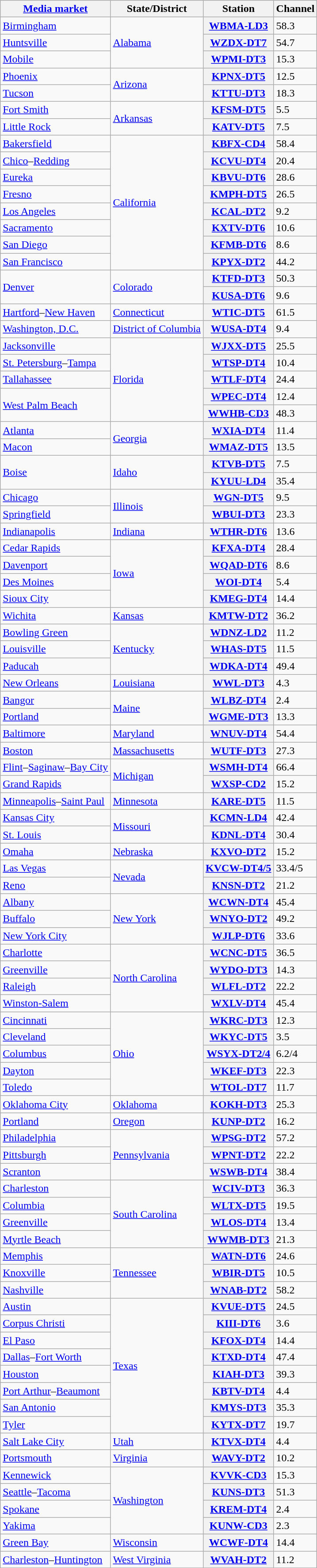<table class="wikitable sortable">
<tr>
<th scope="col"><a href='#'>Media market</a></th>
<th scope="col">State/District</th>
<th scope="col">Station</th>
<th scope="col">Channel</th>
</tr>
<tr>
<td><a href='#'>Birmingham</a></td>
<td rowspan="3"><a href='#'>Alabama</a></td>
<th scope="row"><a href='#'>WBMA-LD3</a></th>
<td>58.3</td>
</tr>
<tr>
<td><a href='#'>Huntsville</a></td>
<th scope="row"><a href='#'>WZDX-DT7</a></th>
<td>54.7</td>
</tr>
<tr>
<td><a href='#'>Mobile</a></td>
<th scope="row"><a href='#'>WPMI-DT3</a></th>
<td>15.3</td>
</tr>
<tr>
<td><a href='#'>Phoenix</a></td>
<td rowspan="2"><a href='#'>Arizona</a></td>
<th scope="row"><a href='#'>KPNX-DT5</a></th>
<td>12.5</td>
</tr>
<tr>
<td><a href='#'>Tucson</a></td>
<th scope="row"><a href='#'>KTTU-DT3</a></th>
<td>18.3</td>
</tr>
<tr>
<td><a href='#'>Fort Smith</a></td>
<td rowspan="2"><a href='#'>Arkansas</a></td>
<th scope="row"><a href='#'>KFSM-DT5</a></th>
<td>5.5</td>
</tr>
<tr>
<td><a href='#'>Little Rock</a></td>
<th scope="row"><a href='#'>KATV-DT5</a></th>
<td>7.5</td>
</tr>
<tr>
<td><a href='#'>Bakersfield</a></td>
<td rowspan="8"><a href='#'>California</a></td>
<th scope="row"><a href='#'>KBFX-CD4</a></th>
<td>58.4</td>
</tr>
<tr>
<td><a href='#'>Chico</a>–<a href='#'>Redding</a></td>
<th scope="row"><a href='#'>KCVU-DT4</a></th>
<td>20.4</td>
</tr>
<tr>
<td><a href='#'>Eureka</a></td>
<th scope="row"><a href='#'>KBVU-DT6</a></th>
<td>28.6</td>
</tr>
<tr>
<td><a href='#'>Fresno</a></td>
<th scope="row"><a href='#'>KMPH-DT5</a></th>
<td>26.5</td>
</tr>
<tr>
<td><a href='#'>Los Angeles</a></td>
<th scope="row"><a href='#'>KCAL-DT2</a></th>
<td>9.2</td>
</tr>
<tr>
<td><a href='#'>Sacramento</a></td>
<th scope="row"><a href='#'>KXTV-DT6</a></th>
<td>10.6</td>
</tr>
<tr>
<td><a href='#'>San Diego</a></td>
<th scope="row"><a href='#'>KFMB-DT6</a></th>
<td>8.6</td>
</tr>
<tr>
<td><a href='#'>San Francisco</a></td>
<th scope="row"><a href='#'>KPYX-DT2</a></th>
<td>44.2</td>
</tr>
<tr>
<td rowspan="2"><a href='#'>Denver</a></td>
<td rowspan="2"><a href='#'>Colorado</a></td>
<th scope="row"><a href='#'>KTFD-DT3</a></th>
<td>50.3</td>
</tr>
<tr>
<th scope="row"><a href='#'>KUSA-DT6</a></th>
<td>9.6</td>
</tr>
<tr>
<td><a href='#'>Hartford</a>–<a href='#'>New Haven</a></td>
<td><a href='#'>Connecticut</a></td>
<th scope="row"><a href='#'>WTIC-DT5</a></th>
<td>61.5</td>
</tr>
<tr>
<td><a href='#'>Washington, D.C.</a></td>
<td><a href='#'>District of Columbia</a></td>
<th scope="row"><a href='#'>WUSA-DT4</a></th>
<td>9.4</td>
</tr>
<tr>
<td><a href='#'>Jacksonville</a></td>
<td rowspan="5"><a href='#'>Florida</a></td>
<th scope="row"><a href='#'>WJXX-DT5</a></th>
<td>25.5</td>
</tr>
<tr>
<td><a href='#'>St. Petersburg</a>–<a href='#'>Tampa</a></td>
<th scope="row"><a href='#'>WTSP-DT4</a></th>
<td>10.4</td>
</tr>
<tr>
<td><a href='#'>Tallahassee</a></td>
<th scope="row"><a href='#'>WTLF-DT4</a></th>
<td>24.4</td>
</tr>
<tr>
<td rowspan="2"><a href='#'>West Palm Beach</a></td>
<th scope="row"><a href='#'>WPEC-DT4</a></th>
<td>12.4</td>
</tr>
<tr>
<th scope="row"><a href='#'>WWHB-CD3</a></th>
<td>48.3</td>
</tr>
<tr>
<td><a href='#'>Atlanta</a></td>
<td rowspan="2"><a href='#'>Georgia</a></td>
<th scope="row"><a href='#'>WXIA-DT4</a></th>
<td>11.4</td>
</tr>
<tr>
<td><a href='#'>Macon</a></td>
<th scope="row"><a href='#'>WMAZ-DT5</a></th>
<td>13.5</td>
</tr>
<tr>
<td rowspan="2"><a href='#'>Boise</a></td>
<td rowspan="2"><a href='#'>Idaho</a></td>
<th scope="row"><a href='#'>KTVB-DT5</a></th>
<td>7.5</td>
</tr>
<tr>
<th scope="row"><a href='#'>KYUU-LD4</a></th>
<td>35.4</td>
</tr>
<tr>
<td><a href='#'>Chicago</a></td>
<td rowspan="2"><a href='#'>Illinois</a></td>
<th scope="row"><a href='#'>WGN-DT5</a></th>
<td>9.5</td>
</tr>
<tr>
<td><a href='#'>Springfield</a></td>
<th scope="row"><a href='#'>WBUI-DT3</a></th>
<td>23.3</td>
</tr>
<tr>
<td><a href='#'>Indianapolis</a></td>
<td><a href='#'>Indiana</a></td>
<th scope="row"><a href='#'>WTHR-DT6</a></th>
<td>13.6</td>
</tr>
<tr>
<td><a href='#'>Cedar Rapids</a></td>
<td rowspan="4"><a href='#'>Iowa</a></td>
<th scope="row"><a href='#'>KFXA-DT4</a></th>
<td>28.4</td>
</tr>
<tr>
<td><a href='#'>Davenport</a></td>
<th scope="row"><a href='#'>WQAD-DT6</a></th>
<td>8.6</td>
</tr>
<tr>
<td><a href='#'>Des Moines</a></td>
<th scope="row"><a href='#'>WOI-DT4</a></th>
<td>5.4</td>
</tr>
<tr>
<td><a href='#'>Sioux City</a></td>
<th scope="row"><a href='#'>KMEG-DT4</a></th>
<td>14.4</td>
</tr>
<tr>
<td><a href='#'>Wichita</a></td>
<td><a href='#'>Kansas</a></td>
<th scope="row"><a href='#'>KMTW-DT2</a></th>
<td>36.2</td>
</tr>
<tr>
<td><a href='#'>Bowling Green</a></td>
<td rowspan="3"><a href='#'>Kentucky</a></td>
<th scope="row"><a href='#'>WDNZ-LD2</a></th>
<td>11.2</td>
</tr>
<tr>
<td><a href='#'>Louisville</a></td>
<th scope="row"><a href='#'>WHAS-DT5</a></th>
<td>11.5</td>
</tr>
<tr>
<td><a href='#'>Paducah</a></td>
<th scope="row"><a href='#'>WDKA-DT4</a></th>
<td>49.4</td>
</tr>
<tr>
<td><a href='#'>New Orleans</a></td>
<td><a href='#'>Louisiana</a></td>
<th scope="row"><a href='#'>WWL-DT3</a></th>
<td>4.3</td>
</tr>
<tr>
<td><a href='#'>Bangor</a></td>
<td rowspan="2"><a href='#'>Maine</a></td>
<th scope="row"><a href='#'>WLBZ-DT4</a></th>
<td>2.4</td>
</tr>
<tr>
<td><a href='#'>Portland</a></td>
<th scope="row"><a href='#'>WGME-DT3</a></th>
<td>13.3</td>
</tr>
<tr>
<td><a href='#'>Baltimore</a></td>
<td><a href='#'>Maryland</a></td>
<th scope="row"><a href='#'>WNUV-DT4</a></th>
<td>54.4</td>
</tr>
<tr>
<td><a href='#'>Boston</a></td>
<td><a href='#'>Massachusetts</a></td>
<th scope="row"><a href='#'>WUTF-DT3</a></th>
<td>27.3</td>
</tr>
<tr>
<td><a href='#'>Flint</a>–<a href='#'>Saginaw</a>–<a href='#'>Bay City</a></td>
<td rowspan="2"><a href='#'>Michigan</a></td>
<th scope="row"><a href='#'>WSMH-DT4</a></th>
<td>66.4</td>
</tr>
<tr>
<td><a href='#'>Grand Rapids</a></td>
<th scope="row"><a href='#'>WXSP-CD2</a></th>
<td>15.2</td>
</tr>
<tr>
<td><a href='#'>Minneapolis</a>–<a href='#'>Saint Paul</a></td>
<td><a href='#'>Minnesota</a></td>
<th scope="row"><a href='#'>KARE-DT5</a></th>
<td>11.5</td>
</tr>
<tr>
<td><a href='#'>Kansas City</a></td>
<td rowspan="2"><a href='#'>Missouri</a></td>
<th scope="row"><a href='#'>KCMN-LD4</a></th>
<td>42.4</td>
</tr>
<tr>
<td><a href='#'>St. Louis</a></td>
<th scope="row"><a href='#'>KDNL-DT4</a></th>
<td>30.4</td>
</tr>
<tr>
<td><a href='#'>Omaha</a></td>
<td><a href='#'>Nebraska</a></td>
<th scope="row"><a href='#'>KXVO-DT2</a></th>
<td>15.2</td>
</tr>
<tr>
<td><a href='#'>Las Vegas</a></td>
<td rowspan="2"><a href='#'>Nevada</a></td>
<th scope="row"><a href='#'>KVCW-DT4/5</a></th>
<td>33.4/5</td>
</tr>
<tr>
<td><a href='#'>Reno</a></td>
<th scope="row"><a href='#'>KNSN-DT2</a></th>
<td>21.2</td>
</tr>
<tr>
<td><a href='#'>Albany</a></td>
<td rowspan="3"><a href='#'>New York</a></td>
<th scope="row"><a href='#'>WCWN-DT4</a></th>
<td>45.4</td>
</tr>
<tr>
<td><a href='#'>Buffalo</a></td>
<th scope="row"><a href='#'>WNYO-DT2</a></th>
<td>49.2</td>
</tr>
<tr>
<td><a href='#'>New York City</a></td>
<th scope="row"><a href='#'>WJLP-DT6</a></th>
<td>33.6</td>
</tr>
<tr>
<td><a href='#'>Charlotte</a></td>
<td rowspan="4"><a href='#'>North Carolina</a></td>
<th scope="row"><a href='#'>WCNC-DT5</a></th>
<td>36.5</td>
</tr>
<tr>
<td><a href='#'>Greenville</a></td>
<th scope="row"><a href='#'>WYDO-DT3</a></th>
<td>14.3</td>
</tr>
<tr>
<td><a href='#'>Raleigh</a></td>
<th scope="row"><a href='#'>WLFL-DT2</a></th>
<td>22.2</td>
</tr>
<tr>
<td><a href='#'>Winston-Salem</a></td>
<th scope="row"><a href='#'>WXLV-DT4</a></th>
<td>45.4</td>
</tr>
<tr>
<td><a href='#'>Cincinnati</a></td>
<td rowspan="5"><a href='#'>Ohio</a></td>
<th scope="row"><a href='#'>WKRC-DT3</a></th>
<td>12.3</td>
</tr>
<tr>
<td><a href='#'>Cleveland</a></td>
<th scope="row"><a href='#'>WKYC-DT5</a></th>
<td>3.5</td>
</tr>
<tr>
<td><a href='#'>Columbus</a></td>
<th scope="row"><a href='#'>WSYX-DT2/4</a></th>
<td>6.2/4</td>
</tr>
<tr>
<td><a href='#'>Dayton</a></td>
<th scope="row"><a href='#'>WKEF-DT3</a></th>
<td>22.3</td>
</tr>
<tr>
<td><a href='#'>Toledo</a></td>
<th scope="row"><a href='#'>WTOL-DT7</a></th>
<td>11.7</td>
</tr>
<tr>
<td><a href='#'>Oklahoma City</a></td>
<td><a href='#'>Oklahoma</a></td>
<th scope="row"><a href='#'>KOKH-DT3</a></th>
<td>25.3</td>
</tr>
<tr>
<td><a href='#'>Portland</a></td>
<td><a href='#'>Oregon</a></td>
<th scope="row"><a href='#'>KUNP-DT2</a></th>
<td>16.2</td>
</tr>
<tr>
<td><a href='#'>Philadelphia</a></td>
<td rowspan="3"><a href='#'>Pennsylvania</a></td>
<th scope="row"><a href='#'>WPSG-DT2</a></th>
<td>57.2</td>
</tr>
<tr>
<td><a href='#'>Pittsburgh</a></td>
<th scope="row"><a href='#'>WPNT-DT2</a></th>
<td>22.2</td>
</tr>
<tr>
<td><a href='#'>Scranton</a></td>
<th scope="row"><a href='#'>WSWB-DT4</a></th>
<td>38.4</td>
</tr>
<tr>
<td><a href='#'>Charleston</a></td>
<td rowspan="4"><a href='#'>South Carolina</a></td>
<th scope="row"><a href='#'>WCIV-DT3</a></th>
<td>36.3</td>
</tr>
<tr>
<td><a href='#'>Columbia</a></td>
<th scope="row"><a href='#'>WLTX-DT5</a></th>
<td>19.5</td>
</tr>
<tr>
<td><a href='#'>Greenville</a></td>
<th scope="row"><a href='#'>WLOS-DT4</a></th>
<td>13.4</td>
</tr>
<tr>
<td><a href='#'>Myrtle Beach</a></td>
<th scope="row"><a href='#'>WWMB-DT3</a></th>
<td>21.3</td>
</tr>
<tr>
<td><a href='#'>Memphis</a></td>
<td rowspan="3"><a href='#'>Tennessee</a></td>
<th scope="row"><a href='#'>WATN-DT6</a></th>
<td>24.6</td>
</tr>
<tr>
<td><a href='#'>Knoxville</a></td>
<th scope="row"><a href='#'>WBIR-DT5</a></th>
<td>10.5</td>
</tr>
<tr>
<td><a href='#'>Nashville</a></td>
<th scope="row"><a href='#'>WNAB-DT2</a></th>
<td>58.2</td>
</tr>
<tr>
<td><a href='#'>Austin</a></td>
<td rowspan="8"><a href='#'>Texas</a></td>
<th scope="row"><a href='#'>KVUE-DT5</a></th>
<td>24.5</td>
</tr>
<tr>
<td><a href='#'>Corpus Christi</a></td>
<th scope="row"><a href='#'>KIII-DT6</a></th>
<td>3.6</td>
</tr>
<tr>
<td><a href='#'>El Paso</a></td>
<th scope="row"><a href='#'>KFOX-DT4</a></th>
<td>14.4</td>
</tr>
<tr>
<td><a href='#'>Dallas</a>–<a href='#'>Fort Worth</a></td>
<th scope="row"><a href='#'>KTXD-DT4</a></th>
<td>47.4</td>
</tr>
<tr>
<td><a href='#'>Houston</a></td>
<th scope="row"><a href='#'>KIAH-DT3</a></th>
<td>39.3</td>
</tr>
<tr>
<td><a href='#'>Port Arthur</a>–<a href='#'>Beaumont</a></td>
<th scope="row"><a href='#'>KBTV-DT4</a></th>
<td>4.4</td>
</tr>
<tr>
<td><a href='#'>San Antonio</a></td>
<th scope="row"><a href='#'>KMYS-DT3</a></th>
<td>35.3</td>
</tr>
<tr>
<td><a href='#'>Tyler</a></td>
<th scope="row"><a href='#'>KYTX-DT7</a></th>
<td>19.7</td>
</tr>
<tr>
<td><a href='#'>Salt Lake City</a></td>
<td><a href='#'>Utah</a></td>
<th scope="row"><a href='#'>KTVX-DT4</a></th>
<td>4.4</td>
</tr>
<tr>
<td><a href='#'>Portsmouth</a></td>
<td><a href='#'>Virginia</a></td>
<th scope="row"><a href='#'>WAVY-DT2</a></th>
<td>10.2</td>
</tr>
<tr>
<td><a href='#'>Kennewick</a></td>
<td rowspan="4"><a href='#'>Washington</a></td>
<th scope="row"><a href='#'>KVVK-CD3</a></th>
<td>15.3</td>
</tr>
<tr>
<td><a href='#'>Seattle</a>–<a href='#'>Tacoma</a></td>
<th scope="row"><a href='#'>KUNS-DT3</a></th>
<td>51.3</td>
</tr>
<tr>
<td><a href='#'>Spokane</a></td>
<th scope="row"><a href='#'>KREM-DT4</a></th>
<td>2.4</td>
</tr>
<tr>
<td><a href='#'>Yakima</a></td>
<th scope="row"><a href='#'>KUNW-CD3</a></th>
<td>2.3</td>
</tr>
<tr>
<td><a href='#'>Green Bay</a></td>
<td><a href='#'>Wisconsin</a></td>
<th scope="row"><a href='#'>WCWF-DT4</a></th>
<td>14.4</td>
</tr>
<tr>
<td><a href='#'>Charleston</a>–<a href='#'>Huntington</a></td>
<td><a href='#'>West Virginia</a></td>
<th scope="row"><a href='#'>WVAH-DT2</a></th>
<td>11.2</td>
</tr>
</table>
